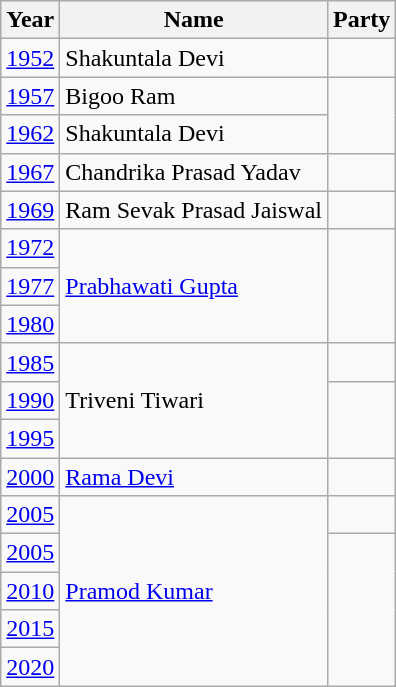<table class="wikitable sortable">
<tr>
<th>Year</th>
<th>Name</th>
<th colspan="2">Party</th>
</tr>
<tr>
<td><a href='#'>1952</a></td>
<td>Shakuntala Devi</td>
<td></td>
</tr>
<tr>
<td><a href='#'>1957</a></td>
<td>Bigoo Ram</td>
</tr>
<tr>
<td><a href='#'>1962</a></td>
<td>Shakuntala Devi</td>
</tr>
<tr>
<td><a href='#'>1967</a></td>
<td>Chandrika Prasad Yadav</td>
<td></td>
</tr>
<tr>
<td><a href='#'>1969</a></td>
<td>Ram Sevak Prasad Jaiswal</td>
<td></td>
</tr>
<tr>
<td><a href='#'>1972</a></td>
<td rowspan="3"><a href='#'>Prabhawati Gupta</a></td>
</tr>
<tr>
<td><a href='#'>1977</a></td>
</tr>
<tr>
<td><a href='#'>1980</a></td>
</tr>
<tr>
<td><a href='#'>1985</a></td>
<td rowspan="3">Triveni Tiwari</td>
<td></td>
</tr>
<tr>
<td><a href='#'>1990</a></td>
</tr>
<tr>
<td><a href='#'>1995</a></td>
</tr>
<tr>
<td><a href='#'>2000</a></td>
<td><a href='#'>Rama Devi</a></td>
<td></td>
</tr>
<tr>
<td><a href='#'>2005</a></td>
<td rowspan="5"><a href='#'>Pramod Kumar</a></td>
<td></td>
</tr>
<tr>
<td><a href='#'>2005</a></td>
</tr>
<tr>
<td><a href='#'>2010</a></td>
</tr>
<tr>
<td><a href='#'>2015</a></td>
</tr>
<tr>
<td><a href='#'>2020</a></td>
</tr>
</table>
